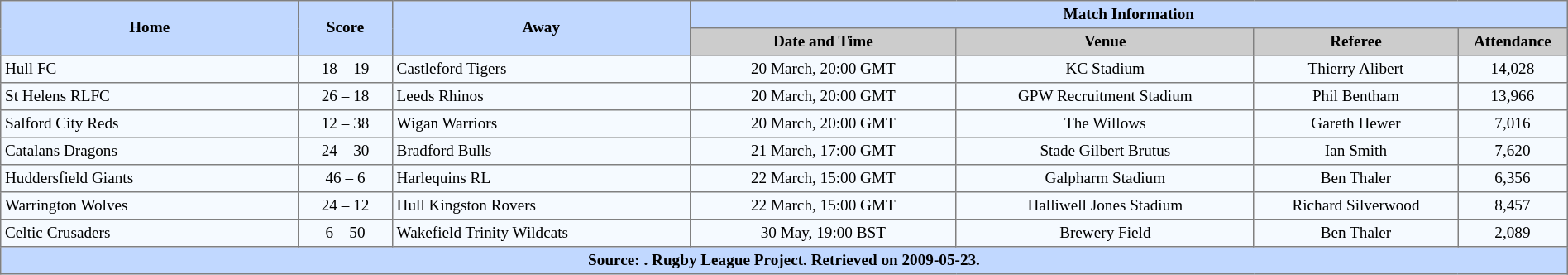<table border=1 style="border-collapse:collapse; font-size:80%; text-align:center;" cellpadding=3 cellspacing=0 width=100%>
<tr bgcolor=#C1D8FF>
<th rowspan=2 width=19%>Home</th>
<th rowspan=2 width=6%>Score</th>
<th rowspan=2 width=19%>Away</th>
<th colspan=6>Match Information</th>
</tr>
<tr bgcolor=#CCCCCC>
<th width=17%>Date and Time</th>
<th width=19%>Venue</th>
<th width=13%>Referee</th>
<th width=7%>Attendance</th>
</tr>
<tr bgcolor=#F5FAFF>
<td align=left> Hull FC</td>
<td>18 – 19</td>
<td align=left> Castleford Tigers</td>
<td>20 March, 20:00 GMT</td>
<td>KC Stadium</td>
<td>Thierry Alibert</td>
<td>14,028</td>
</tr>
<tr bgcolor=#F5FAFF>
<td align=left> St Helens RLFC</td>
<td>26 – 18</td>
<td align=left> Leeds Rhinos</td>
<td>20 March, 20:00 GMT</td>
<td>GPW Recruitment Stadium</td>
<td>Phil Bentham</td>
<td>13,966</td>
</tr>
<tr bgcolor=#F5FAFF>
<td align=left> Salford City Reds</td>
<td>12 – 38</td>
<td align=left> Wigan Warriors</td>
<td>20 March, 20:00 GMT</td>
<td>The Willows</td>
<td>Gareth Hewer</td>
<td>7,016</td>
</tr>
<tr bgcolor=#F5FAFF>
<td align=left> Catalans Dragons</td>
<td>24 – 30</td>
<td align=left> Bradford Bulls</td>
<td>21 March, 17:00 GMT</td>
<td>Stade Gilbert Brutus</td>
<td>Ian Smith</td>
<td>7,620</td>
</tr>
<tr bgcolor=#F5FAFF>
<td align=left> Huddersfield Giants</td>
<td>46 – 6</td>
<td align=left> Harlequins RL</td>
<td>22 March, 15:00 GMT</td>
<td>Galpharm Stadium</td>
<td>Ben Thaler</td>
<td>6,356</td>
</tr>
<tr bgcolor=#F5FAFF>
<td align=left> Warrington Wolves</td>
<td>24 – 12</td>
<td align=left> Hull Kingston Rovers</td>
<td>22 March, 15:00 GMT</td>
<td>Halliwell Jones Stadium</td>
<td>Richard Silverwood</td>
<td>8,457</td>
</tr>
<tr bgcolor=#F5FAFF>
<td align=left> Celtic Crusaders</td>
<td>6 – 50</td>
<td align=left> Wakefield Trinity Wildcats</td>
<td>30 May, 19:00 BST</td>
<td>Brewery Field</td>
<td>Ben Thaler</td>
<td>2,089</td>
</tr>
<tr bgcolor=#C1D8FF>
<th colspan="10">Source: . Rugby League Project. Retrieved on 2009-05-23.</th>
</tr>
</table>
